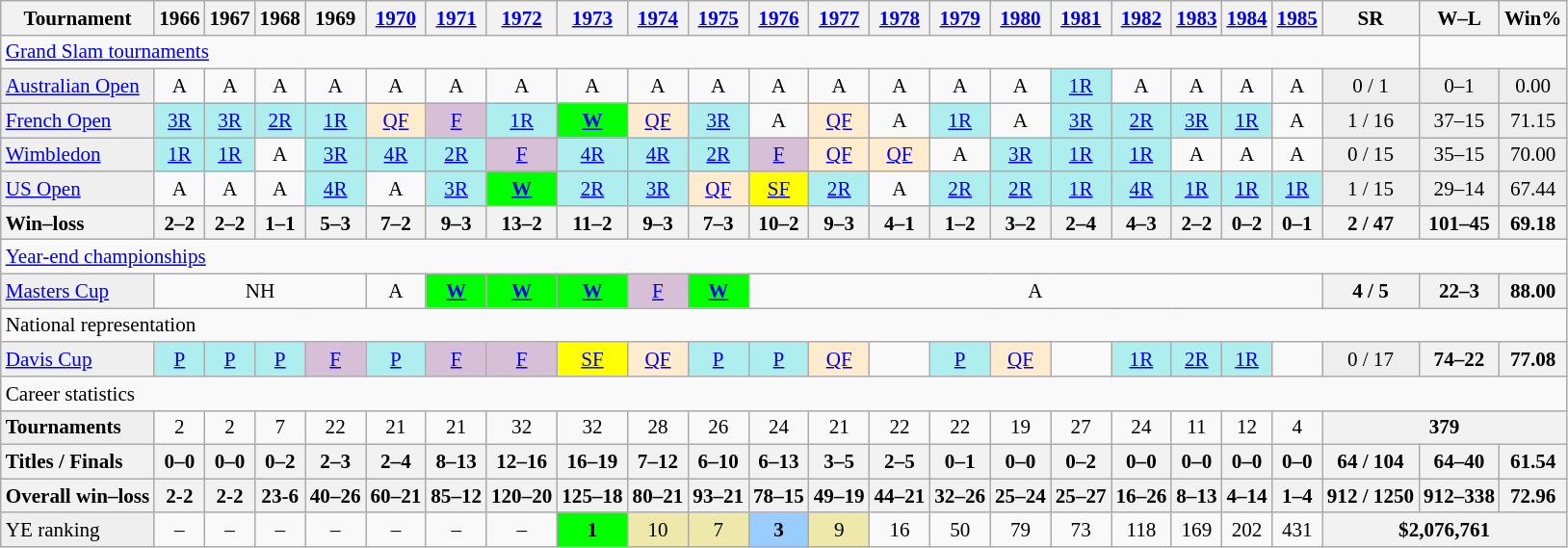<table class=wikitable style=text-align:center;font-size:88%>
<tr>
<th>Tournament</th>
<th>1966</th>
<th>1967</th>
<th>1968</th>
<th>1969</th>
<th><a href='#'>1970</a></th>
<th><a href='#'>1971</a></th>
<th><a href='#'>1972</a></th>
<th><a href='#'>1973</a></th>
<th><a href='#'>1974</a></th>
<th><a href='#'>1975</a></th>
<th><a href='#'>1976</a></th>
<th><a href='#'>1977</a></th>
<th><a href='#'>1978</a></th>
<th><a href='#'>1979</a></th>
<th><a href='#'>1980</a></th>
<th><a href='#'>1981</a></th>
<th><a href='#'>1982</a></th>
<th><a href='#'>1983</a></th>
<th><a href='#'>1984</a></th>
<th><a href='#'>1985</a></th>
<th>SR</th>
<th>W–L</th>
<th>Win%</th>
</tr>
<tr>
<td colspan="22" style="text-align:left"><a href='#'>Grand Slam tournaments</a></td>
</tr>
<tr>
<td style="background:#efefef;" align=left><a href='#'>Australian Open</a></td>
<td>A</td>
<td>A</td>
<td>A</td>
<td>A</td>
<td>A</td>
<td>A</td>
<td>A</td>
<td>A</td>
<td>A</td>
<td>A</td>
<td>A</td>
<td>A</td>
<td>A</td>
<td>A</td>
<td>A</td>
<td style="background:#afeeee;"><a href='#'>1R</a></td>
<td>A</td>
<td>A</td>
<td>A</td>
<td>A</td>
<td style="background:#eeeeee;">0 / 1</td>
<td style="background:#eeeeee;">0–1</td>
<td style="background:#eeeeee;">0.00</td>
</tr>
<tr>
<td style="background:#efefef;" align=left><a href='#'>French Open</a></td>
<td style="background:#afeeee;"><a href='#'>3R</a></td>
<td style="background:#afeeee;"><a href='#'>3R</a></td>
<td style="background:#afeeee;"><a href='#'>2R</a></td>
<td style="background:#afeeee;"><a href='#'>1R</a></td>
<td style="background:#ffebcd;"><a href='#'>QF</a></td>
<td style="background:#d8bfd8;"><a href='#'>F</a></td>
<td style="background:#afeeee;"><a href='#'>1R</a></td>
<td style="background:lime;"><a href='#'><strong>W</strong></a></td>
<td style="background:#ffebcd;"><a href='#'>QF</a></td>
<td style="background:#afeeee;"><a href='#'>3R</a></td>
<td>A</td>
<td style="background:#ffebcd;"><a href='#'>QF</a></td>
<td>A</td>
<td style="background:#afeeee;"><a href='#'>1R</a></td>
<td>A</td>
<td style="background:#afeeee;"><a href='#'>3R</a></td>
<td style="background:#afeeee;"><a href='#'>2R</a></td>
<td style="background:#afeeee;"><a href='#'>3R</a></td>
<td style="background:#afeeee;"><a href='#'>1R</a></td>
<td>A</td>
<td style="background:#eeeeee;">1 / 16</td>
<td style="background:#eeeeee;">37–15</td>
<td style="background:#eeeeee;">71.15</td>
</tr>
<tr>
<td style="background:#efefef;" align=left><a href='#'>Wimbledon</a></td>
<td style="background:#afeeee;"><a href='#'>1R</a></td>
<td style="background:#afeeee;"><a href='#'>1R</a></td>
<td>A</td>
<td style="background:#afeeee;"><a href='#'>3R</a></td>
<td style="background:#afeeee;"><a href='#'>4R</a></td>
<td style="background:#afeeee;"><a href='#'>2R</a></td>
<td style="background:#d8bfd8;"><a href='#'>F</a></td>
<td style="background:#afeeee;"><a href='#'>4R</a></td>
<td style="background:#afeeee;"><a href='#'>4R</a></td>
<td style="background:#afeeee;"><a href='#'>2R</a></td>
<td style="background:#d8bfd8;"><a href='#'>F</a></td>
<td style="background:#ffebcd;"><a href='#'>QF</a></td>
<td style="background:#ffebcd;"><a href='#'>QF</a></td>
<td>A</td>
<td style="background:#afeeee;"><a href='#'>3R</a></td>
<td style="background:#afeeee;"><a href='#'>1R</a></td>
<td style="background:#afeeee;"><a href='#'>1R</a></td>
<td>A</td>
<td>A</td>
<td>A</td>
<td style="background:#eeeeee;">0 / 15</td>
<td style="background:#eeeeee;">35–15</td>
<td style="background:#eeeeee;">70.00</td>
</tr>
<tr>
<td style="background:#efefef;" align=left><a href='#'>US Open</a></td>
<td>A</td>
<td>A</td>
<td>A</td>
<td style="background:#afeeee;"><a href='#'>4R</a></td>
<td>A</td>
<td style="background:#afeeee;"><a href='#'>3R</a></td>
<td style="background:lime;"><a href='#'><strong>W</strong></a></td>
<td style="background:#afeeee;"><a href='#'>2R</a></td>
<td style="background:#afeeee;"><a href='#'>3R</a></td>
<td style="background:#ffebcd;"><a href='#'>QF</a></td>
<td bgcolor=yellow><a href='#'>SF</a></td>
<td style="background:#afeeee;"><a href='#'>2R</a></td>
<td>A</td>
<td style="background:#afeeee;"><a href='#'>2R</a></td>
<td style="background:#afeeee;"><a href='#'>2R</a></td>
<td style="background:#afeeee;"><a href='#'>1R</a></td>
<td style="background:#afeeee;"><a href='#'>4R</a></td>
<td style="background:#afeeee;"><a href='#'>1R</a></td>
<td style="background:#afeeee;"><a href='#'>1R</a></td>
<td style="background:#afeeee;"><a href='#'>1R</a></td>
<td style="background:#eeeeee;">1 / 15</td>
<td style="background:#eeeeee;">29–14</td>
<td style="background:#eeeeee;">67.44</td>
</tr>
<tr>
<th style=text-align:left>Win–loss</th>
<th>2–2</th>
<th>2–2</th>
<th>1–1</th>
<th>5–3</th>
<th>7–2</th>
<th>9–3</th>
<th>13–2</th>
<th>11–2</th>
<th>9–3</th>
<th>7–3</th>
<th>10–2</th>
<th>9–3</th>
<th>4–1</th>
<th>1–2</th>
<th>3–2</th>
<th>2–4</th>
<th>4–3</th>
<th>2–2</th>
<th>0–2</th>
<th>0–1</th>
<th>2 / 47</th>
<th>101–45</th>
<th>69.18</th>
</tr>
<tr>
<td colspan="24" style="text-align:left"><a href='#'>Year-end championships</a></td>
</tr>
<tr>
<td style="background:#efefef;" align=left><a href='#'>Masters Cup</a></td>
<td colspan="4">NH</td>
<td colspan="1">A</td>
<td style="background:lime;"><a href='#'><strong>W</strong></a></td>
<td style="background:lime;"><a href='#'><strong>W</strong></a></td>
<td style="background:lime;"><a href='#'><strong>W</strong></a></td>
<td style="background:#d8bfd8;"><a href='#'>F</a></td>
<td style="background:lime;"><a href='#'><strong>W</strong></a></td>
<td colspan="10">A</td>
<th>4 / 5</th>
<th>22–3</th>
<th>88.00</th>
</tr>
<tr>
<td colspan="24" style="text-align:left">National representation</td>
</tr>
<tr>
<td style="background:#efefef;" align=left><a href='#'>Davis Cup</a></td>
<td style="background:#afeeee;"><a href='#'>P</a></td>
<td style="background:#afeeee;"><a href='#'>P</a></td>
<td style="background:#afeeee;"><a href='#'>P</a></td>
<td style="background:#d8bfd8;"><a href='#'>F</a></td>
<td style="background:#afeeee;"><a href='#'>P</a></td>
<td style="background:#d8bfd8;"><a href='#'>F</a></td>
<td style="background:#d8bfd8;"><a href='#'>F</a></td>
<td bgcolor=yellow><a href='#'>SF</a></td>
<td style="background:#ffebcd;"><a href='#'>QF</a></td>
<td style="background:#afeeee;"><a href='#'>P</a></td>
<td style="background:#afeeee;"><a href='#'>P</a></td>
<td style="background:#ffebcd;"><a href='#'>QF</a></td>
<td></td>
<td style="background:#afeeee;"><a href='#'>P</a></td>
<td style="background:#ffebcd;"><a href='#'>QF</a></td>
<td></td>
<td style="background:#afeeee;"><a href='#'>1R</a></td>
<td style="background:#afeeee;"><a href='#'>2R</a></td>
<td style="background:#afeeee;"><a href='#'>1R</a></td>
<td></td>
<td style="background:#eeeeee;">0 / 17</td>
<th>74–22</th>
<th>77.08</th>
</tr>
<tr>
<td colspan="24" style="text-align:left">Career statistics</td>
</tr>
<tr>
<td style="background:#efefef;" align=left><strong>Tournaments</strong></td>
<td>2</td>
<td>2</td>
<td>7</td>
<td>22</td>
<td>21</td>
<td>21</td>
<td>32</td>
<td>32</td>
<td>28</td>
<td>26</td>
<td>24</td>
<td>21</td>
<td>22</td>
<td>22</td>
<td>19</td>
<td>27</td>
<td>24</td>
<td>11</td>
<td>12</td>
<td>4</td>
<th colspan=3>379</th>
</tr>
<tr>
<th style=text-align:left>Titles / Finals</th>
<th>0–0</th>
<th>0–0</th>
<th>0–2</th>
<th>2–3</th>
<th>2–4</th>
<th>8–13</th>
<th>12–16</th>
<th>16–19</th>
<th>7–12</th>
<th>6–10</th>
<th>6–13</th>
<th>3–5</th>
<th>2–5</th>
<th>0–1</th>
<th>0–0</th>
<th>0–2</th>
<th>0–0</th>
<th>0–0</th>
<th>0–0</th>
<th>0–0</th>
<th>64 / 104</th>
<th>64–40</th>
<th>61.54</th>
</tr>
<tr>
<th style=text-align:left>Overall win–loss</th>
<th>2-2</th>
<th>2-2</th>
<th>23-6</th>
<th>40–26</th>
<th>60–21</th>
<th>85–12</th>
<th>120–20</th>
<th>125–18</th>
<th>80–21</th>
<th>93–21</th>
<th>78–15</th>
<th>49–19</th>
<th>44–21</th>
<th>32–26</th>
<th>25–24</th>
<th>25–27</th>
<th>16–26</th>
<th>8–13</th>
<th>4–14</th>
<th>1–4</th>
<th>912 / 1250</th>
<th>912–338</th>
<th>72.96</th>
</tr>
<tr>
<td style="background:#efefef;" align=left>YE ranking</td>
<td>–</td>
<td>–</td>
<td>–</td>
<td>–</td>
<td>–</td>
<td>–</td>
<td>–</td>
<td style="background:lime;"><strong>1</strong></td>
<td bgcolor=#eee8AA>10</td>
<td bgcolor=#eee8AA>7</td>
<td bgcolor=99ccff><strong>3</strong></td>
<td bgcolor=#eee8AA>9</td>
<td>16</td>
<td>50</td>
<td>79</td>
<td>73</td>
<td>118</td>
<td>169</td>
<td>202</td>
<td>431</td>
<th colspan=3>$2,076,761</th>
</tr>
</table>
